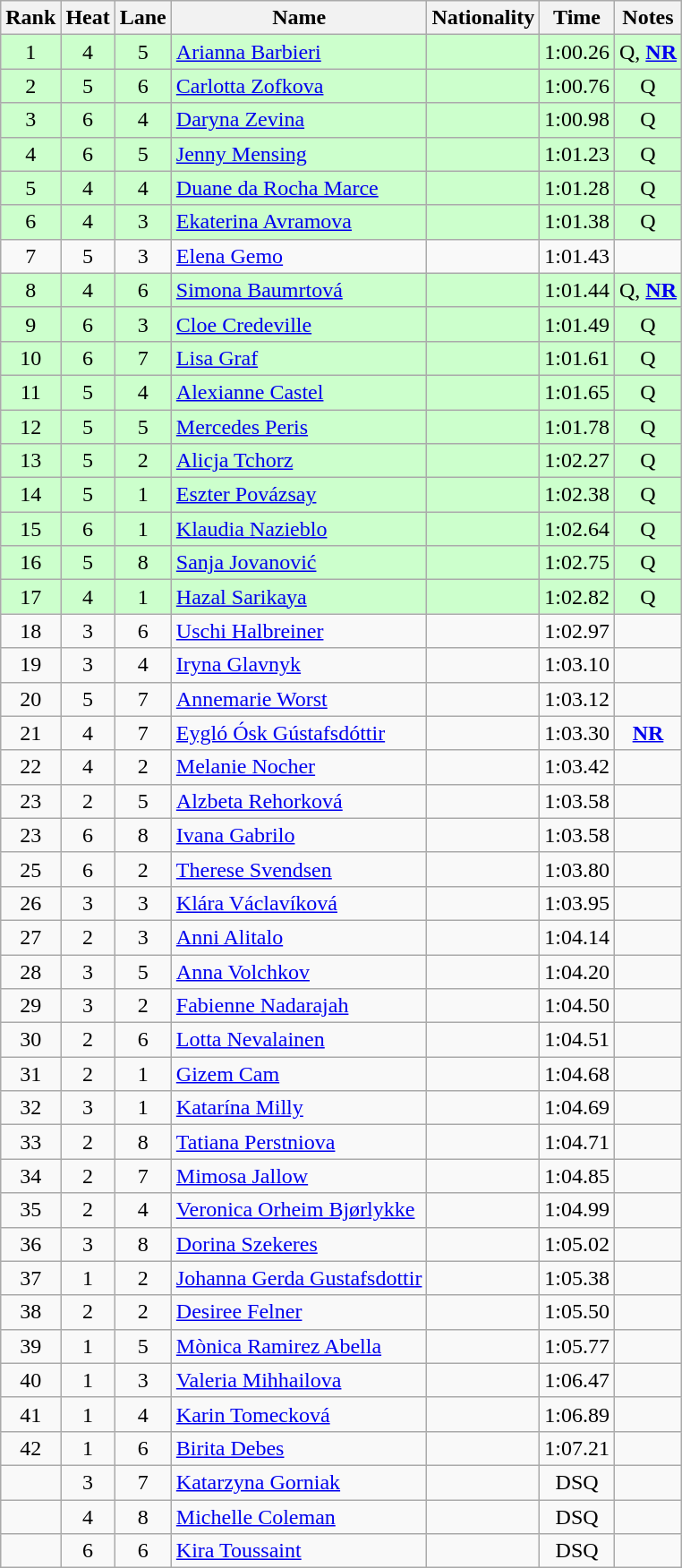<table class="wikitable sortable" style="text-align:center">
<tr>
<th>Rank</th>
<th>Heat</th>
<th>Lane</th>
<th>Name</th>
<th>Nationality</th>
<th>Time</th>
<th>Notes</th>
</tr>
<tr bgcolor=ccffcc>
<td>1</td>
<td>4</td>
<td>5</td>
<td align=left><a href='#'>Arianna Barbieri</a></td>
<td align=left></td>
<td>1:00.26</td>
<td>Q, <strong><a href='#'>NR</a></strong></td>
</tr>
<tr bgcolor=ccffcc>
<td>2</td>
<td>5</td>
<td>6</td>
<td align=left><a href='#'>Carlotta Zofkova</a></td>
<td align=left></td>
<td>1:00.76</td>
<td>Q</td>
</tr>
<tr bgcolor=ccffcc>
<td>3</td>
<td>6</td>
<td>4</td>
<td align=left><a href='#'>Daryna Zevina</a></td>
<td align=left></td>
<td>1:00.98</td>
<td>Q</td>
</tr>
<tr bgcolor=ccffcc>
<td>4</td>
<td>6</td>
<td>5</td>
<td align=left><a href='#'>Jenny Mensing</a></td>
<td align=left></td>
<td>1:01.23</td>
<td>Q</td>
</tr>
<tr bgcolor=ccffcc>
<td>5</td>
<td>4</td>
<td>4</td>
<td align=left><a href='#'>Duane da Rocha Marce</a></td>
<td align=left></td>
<td>1:01.28</td>
<td>Q</td>
</tr>
<tr bgcolor=ccffcc>
<td>6</td>
<td>4</td>
<td>3</td>
<td align=left><a href='#'>Ekaterina Avramova</a></td>
<td align=left></td>
<td>1:01.38</td>
<td>Q</td>
</tr>
<tr>
<td>7</td>
<td>5</td>
<td>3</td>
<td align=left><a href='#'>Elena Gemo</a></td>
<td align=left></td>
<td>1:01.43</td>
<td></td>
</tr>
<tr bgcolor=ccffcc>
<td>8</td>
<td>4</td>
<td>6</td>
<td align=left><a href='#'>Simona Baumrtová</a></td>
<td align=left></td>
<td>1:01.44</td>
<td>Q, <strong><a href='#'>NR</a></strong></td>
</tr>
<tr bgcolor=ccffcc>
<td>9</td>
<td>6</td>
<td>3</td>
<td align=left><a href='#'>Cloe Credeville</a></td>
<td align=left></td>
<td>1:01.49</td>
<td>Q</td>
</tr>
<tr bgcolor=ccffcc>
<td>10</td>
<td>6</td>
<td>7</td>
<td align=left><a href='#'>Lisa Graf</a></td>
<td align=left></td>
<td>1:01.61</td>
<td>Q</td>
</tr>
<tr bgcolor=ccffcc>
<td>11</td>
<td>5</td>
<td>4</td>
<td align=left><a href='#'>Alexianne Castel</a></td>
<td align=left></td>
<td>1:01.65</td>
<td>Q</td>
</tr>
<tr bgcolor=ccffcc>
<td>12</td>
<td>5</td>
<td>5</td>
<td align=left><a href='#'>Mercedes Peris</a></td>
<td align=left></td>
<td>1:01.78</td>
<td>Q</td>
</tr>
<tr bgcolor=ccffcc>
<td>13</td>
<td>5</td>
<td>2</td>
<td align=left><a href='#'>Alicja Tchorz</a></td>
<td align=left></td>
<td>1:02.27</td>
<td>Q</td>
</tr>
<tr bgcolor=ccffcc>
<td>14</td>
<td>5</td>
<td>1</td>
<td align=left><a href='#'>Eszter Povázsay</a></td>
<td align=left></td>
<td>1:02.38</td>
<td>Q</td>
</tr>
<tr bgcolor=ccffcc>
<td>15</td>
<td>6</td>
<td>1</td>
<td align=left><a href='#'>Klaudia Nazieblo</a></td>
<td align=left></td>
<td>1:02.64</td>
<td>Q</td>
</tr>
<tr bgcolor=ccffcc>
<td>16</td>
<td>5</td>
<td>8</td>
<td align=left><a href='#'>Sanja Jovanović</a></td>
<td align=left></td>
<td>1:02.75</td>
<td>Q</td>
</tr>
<tr bgcolor=ccffcc>
<td>17</td>
<td>4</td>
<td>1</td>
<td align=left><a href='#'>Hazal Sarikaya</a></td>
<td align=left></td>
<td>1:02.82</td>
<td>Q</td>
</tr>
<tr>
<td>18</td>
<td>3</td>
<td>6</td>
<td align=left><a href='#'>Uschi Halbreiner</a></td>
<td align=left></td>
<td>1:02.97</td>
<td></td>
</tr>
<tr>
<td>19</td>
<td>3</td>
<td>4</td>
<td align=left><a href='#'>Iryna Glavnyk</a></td>
<td align=left></td>
<td>1:03.10</td>
<td></td>
</tr>
<tr>
<td>20</td>
<td>5</td>
<td>7</td>
<td align=left><a href='#'>Annemarie Worst</a></td>
<td align=left></td>
<td>1:03.12</td>
<td></td>
</tr>
<tr>
<td>21</td>
<td>4</td>
<td>7</td>
<td align=left><a href='#'>Eygló Ósk Gústafsdóttir</a></td>
<td align=left></td>
<td>1:03.30</td>
<td><strong><a href='#'>NR</a></strong></td>
</tr>
<tr>
<td>22</td>
<td>4</td>
<td>2</td>
<td align=left><a href='#'>Melanie Nocher</a></td>
<td align=left></td>
<td>1:03.42</td>
<td></td>
</tr>
<tr>
<td>23</td>
<td>2</td>
<td>5</td>
<td align=left><a href='#'>Alzbeta Rehorková</a></td>
<td align=left></td>
<td>1:03.58</td>
<td></td>
</tr>
<tr>
<td>23</td>
<td>6</td>
<td>8</td>
<td align=left><a href='#'>Ivana Gabrilo</a></td>
<td align=left></td>
<td>1:03.58</td>
<td></td>
</tr>
<tr>
<td>25</td>
<td>6</td>
<td>2</td>
<td align=left><a href='#'>Therese Svendsen</a></td>
<td align=left></td>
<td>1:03.80</td>
<td></td>
</tr>
<tr>
<td>26</td>
<td>3</td>
<td>3</td>
<td align=left><a href='#'>Klára Václavíková</a></td>
<td align=left></td>
<td>1:03.95</td>
<td></td>
</tr>
<tr>
<td>27</td>
<td>2</td>
<td>3</td>
<td align=left><a href='#'>Anni Alitalo</a></td>
<td align=left></td>
<td>1:04.14</td>
<td></td>
</tr>
<tr>
<td>28</td>
<td>3</td>
<td>5</td>
<td align=left><a href='#'>Anna Volchkov</a></td>
<td align=left></td>
<td>1:04.20</td>
<td></td>
</tr>
<tr>
<td>29</td>
<td>3</td>
<td>2</td>
<td align=left><a href='#'>Fabienne Nadarajah</a></td>
<td align=left></td>
<td>1:04.50</td>
<td></td>
</tr>
<tr>
<td>30</td>
<td>2</td>
<td>6</td>
<td align=left><a href='#'>Lotta Nevalainen</a></td>
<td align=left></td>
<td>1:04.51</td>
<td></td>
</tr>
<tr>
<td>31</td>
<td>2</td>
<td>1</td>
<td align=left><a href='#'>Gizem Cam</a></td>
<td align=left></td>
<td>1:04.68</td>
<td></td>
</tr>
<tr>
<td>32</td>
<td>3</td>
<td>1</td>
<td align=left><a href='#'>Katarína Milly</a></td>
<td align=left></td>
<td>1:04.69</td>
<td></td>
</tr>
<tr>
<td>33</td>
<td>2</td>
<td>8</td>
<td align=left><a href='#'>Tatiana Perstniova</a></td>
<td align=left></td>
<td>1:04.71</td>
<td></td>
</tr>
<tr>
<td>34</td>
<td>2</td>
<td>7</td>
<td align=left><a href='#'>Mimosa Jallow</a></td>
<td align=left></td>
<td>1:04.85</td>
<td></td>
</tr>
<tr>
<td>35</td>
<td>2</td>
<td>4</td>
<td align=left><a href='#'>Veronica Orheim Bjørlykke</a></td>
<td align=left></td>
<td>1:04.99</td>
<td></td>
</tr>
<tr>
<td>36</td>
<td>3</td>
<td>8</td>
<td align=left><a href='#'>Dorina Szekeres</a></td>
<td align=left></td>
<td>1:05.02</td>
<td></td>
</tr>
<tr>
<td>37</td>
<td>1</td>
<td>2</td>
<td align=left><a href='#'>Johanna Gerda Gustafsdottir</a></td>
<td align=left></td>
<td>1:05.38</td>
<td></td>
</tr>
<tr>
<td>38</td>
<td>2</td>
<td>2</td>
<td align=left><a href='#'>Desiree Felner</a></td>
<td align=left></td>
<td>1:05.50</td>
<td></td>
</tr>
<tr>
<td>39</td>
<td>1</td>
<td>5</td>
<td align=left><a href='#'>Mònica Ramirez Abella</a></td>
<td align=left></td>
<td>1:05.77</td>
<td></td>
</tr>
<tr>
<td>40</td>
<td>1</td>
<td>3</td>
<td align=left><a href='#'>Valeria Mihhailova</a></td>
<td align=left></td>
<td>1:06.47</td>
<td></td>
</tr>
<tr>
<td>41</td>
<td>1</td>
<td>4</td>
<td align=left><a href='#'>Karin Tomecková</a></td>
<td align=left></td>
<td>1:06.89</td>
<td></td>
</tr>
<tr>
<td>42</td>
<td>1</td>
<td>6</td>
<td align=left><a href='#'>Birita Debes</a></td>
<td align=left></td>
<td>1:07.21</td>
<td></td>
</tr>
<tr>
<td></td>
<td>3</td>
<td>7</td>
<td align=left><a href='#'>Katarzyna Gorniak</a></td>
<td align=left></td>
<td>DSQ</td>
<td></td>
</tr>
<tr>
<td></td>
<td>4</td>
<td>8</td>
<td align=left><a href='#'>Michelle Coleman</a></td>
<td align=left></td>
<td>DSQ</td>
<td></td>
</tr>
<tr>
<td></td>
<td>6</td>
<td>6</td>
<td align=left><a href='#'>Kira Toussaint</a></td>
<td align=left></td>
<td>DSQ</td>
<td></td>
</tr>
</table>
